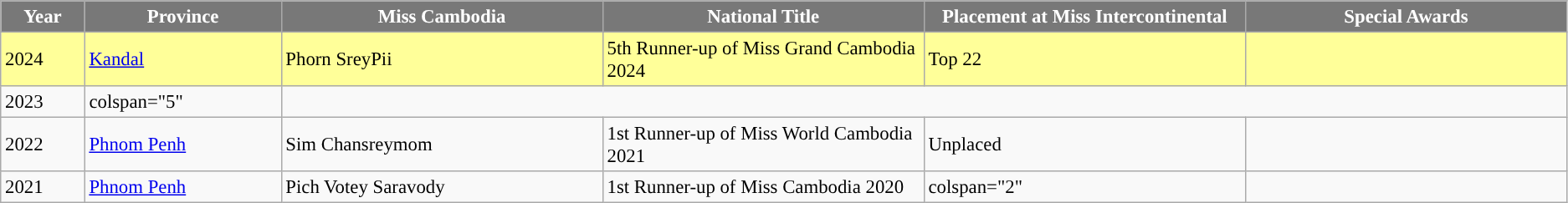<table class="wikitable " style="font-size: 95%;">
<tr>
<th width="60" style="background-color:#787878;color:#FFFFFF;">Year</th>
<th width="150" style="background-color:#787878;color:#FFFFFF;">Province</th>
<th width="250" style="background-color:#787878;color:#FFFFFF;">Miss Cambodia</th>
<th width="250" style="background-color:#787878;color:#FFFFFF;">National Title</th>
<th width="250" style="background-color:#787878;color:#FFFFFF;">Placement at Miss Intercontinental</th>
<th width="250" style="background-color:#787878;color:#FFFFFF;">Special Awards</th>
</tr>
<tr style="background-color:#FFFF99;">
<td>2024</td>
<td><a href='#'>Kandal</a></td>
<td>Phorn SreyPii</td>
<td>5th Runner-up of Miss Grand Cambodia 2024</td>
<td>Top 22</td>
<td></td>
</tr>
<tr>
<td>2023</td>
<td>colspan="5" </td>
</tr>
<tr>
<td>2022</td>
<td><a href='#'>Phnom Penh</a></td>
<td>Sim Chansreymom</td>
<td>1st Runner-up of Miss World Cambodia 2021</td>
<td>Unplaced</td>
<td></td>
</tr>
<tr>
<td>2021</td>
<td><a href='#'>Phnom Penh</a></td>
<td>Pich Votey Saravody</td>
<td>1st Runner-up of Miss Cambodia 2020</td>
<td>colspan="2" </td>
</tr>
</table>
